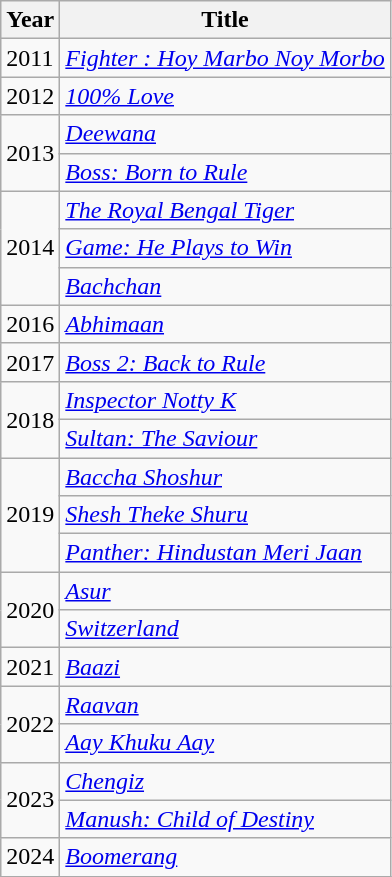<table class="wikitable">
<tr>
<th scope="col">Year</th>
<th scope="col">Title</th>
</tr>
<tr>
<td>2011</td>
<td><a href='#'><em>Fighter : Hoy Marbo Noy Morbo</em></a></td>
</tr>
<tr>
<td>2012</td>
<td><a href='#'><em>100% Love</em></a></td>
</tr>
<tr>
<td rowspan="2">2013</td>
<td><a href='#'><em>Deewana</em></a></td>
</tr>
<tr>
<td><a href='#'><em>Boss: Born to Rule</em></a></td>
</tr>
<tr>
<td rowspan="3">2014</td>
<td><a href='#'><em>The Royal Bengal Tiger</em></a></td>
</tr>
<tr>
<td><a href='#'><em>Game: He Plays to Win</em></a></td>
</tr>
<tr>
<td><a href='#'><em>Bachchan</em></a></td>
</tr>
<tr>
<td>2016</td>
<td><a href='#'><em>Abhimaan</em></a></td>
</tr>
<tr>
<td>2017</td>
<td><em><a href='#'>Boss 2: Back to Rule</a></em></td>
</tr>
<tr>
<td rowspan="2">2018</td>
<td><em><a href='#'>Inspector Notty K</a></em></td>
</tr>
<tr>
<td><em><a href='#'>Sultan: The Saviour</a></em></td>
</tr>
<tr>
<td rowspan="3">2019</td>
<td><em><a href='#'>Baccha Shoshur</a></em></td>
</tr>
<tr>
<td><em><a href='#'>Shesh Theke Shuru</a></em></td>
</tr>
<tr>
<td><em><a href='#'>Panther: Hindustan Meri Jaan</a></em></td>
</tr>
<tr>
<td rowspan="2">2020</td>
<td><a href='#'><em>Asur</em></a></td>
</tr>
<tr>
<td><a href='#'><em>Switzerland</em></a></td>
</tr>
<tr>
<td>2021</td>
<td><a href='#'><em>Baazi</em></a></td>
</tr>
<tr>
<td rowspan="2">2022</td>
<td><a href='#'><em>Raavan</em></a></td>
</tr>
<tr>
<td><em><a href='#'>Aay Khuku Aay</a></em></td>
</tr>
<tr>
<td rowspan="2">2023</td>
<td><em><a href='#'>Chengiz</a></em></td>
</tr>
<tr>
<td><em><a href='#'>Manush: Child of Destiny</a></em></td>
</tr>
<tr>
<td>2024</td>
<td><em><a href='#'>Boomerang</a></em></td>
</tr>
<tr>
</tr>
</table>
